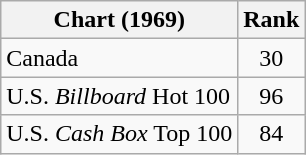<table class="wikitable sortable">
<tr>
<th align="left">Chart (1969)</th>
<th style="text-align:center;">Rank</th>
</tr>
<tr>
<td>Canada</td>
<td style="text-align:center;">30</td>
</tr>
<tr>
<td>U.S. <em>Billboard</em> Hot 100</td>
<td style="text-align:center;">96</td>
</tr>
<tr>
<td>U.S. <em>Cash Box</em> Top 100</td>
<td style="text-align:center;">84</td>
</tr>
</table>
